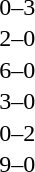<table cellspacing=1 width=70%>
<tr>
<th width=25%></th>
<th width=30%></th>
<th width=15%></th>
<th width=30%></th>
</tr>
<tr>
<td></td>
<td align=right></td>
<td align=center>0–3</td>
<td></td>
</tr>
<tr>
<td></td>
<td align=right></td>
<td align=center>2–0</td>
<td></td>
</tr>
<tr>
<td></td>
<td align=right></td>
<td align=center>6–0</td>
<td></td>
</tr>
<tr>
<td></td>
<td align=right></td>
<td align=center>3–0</td>
<td></td>
</tr>
<tr>
<td></td>
<td align=right></td>
<td align=center>0–2</td>
<td></td>
</tr>
<tr>
<td></td>
<td align=right></td>
<td align=center>9–0</td>
<td></td>
</tr>
</table>
